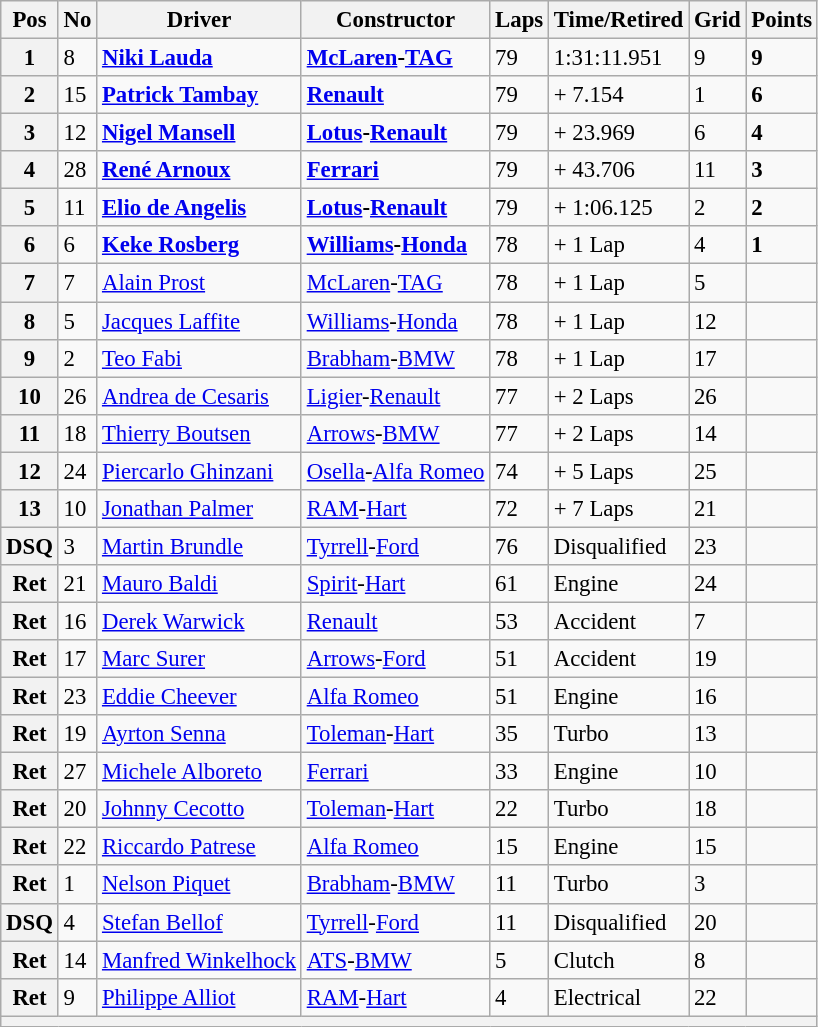<table class="wikitable" style="font-size: 95%;">
<tr>
<th>Pos</th>
<th>No</th>
<th>Driver</th>
<th>Constructor</th>
<th>Laps</th>
<th>Time/Retired</th>
<th>Grid</th>
<th>Points</th>
</tr>
<tr>
<th>1</th>
<td>8</td>
<td> <strong><a href='#'>Niki Lauda</a></strong></td>
<td><strong><a href='#'>McLaren</a>-<a href='#'>TAG</a></strong></td>
<td>79</td>
<td>1:31:11.951</td>
<td>9</td>
<td><strong>9</strong></td>
</tr>
<tr>
<th>2</th>
<td>15</td>
<td> <strong><a href='#'>Patrick Tambay</a></strong></td>
<td><strong><a href='#'>Renault</a></strong></td>
<td>79</td>
<td>+ 7.154</td>
<td>1</td>
<td><strong>6</strong></td>
</tr>
<tr>
<th>3</th>
<td>12</td>
<td> <strong><a href='#'>Nigel Mansell</a></strong></td>
<td><strong><a href='#'>Lotus</a>-<a href='#'>Renault</a></strong></td>
<td>79</td>
<td>+ 23.969</td>
<td>6</td>
<td><strong>4</strong></td>
</tr>
<tr>
<th>4</th>
<td>28</td>
<td> <strong><a href='#'>René Arnoux</a></strong></td>
<td><strong><a href='#'>Ferrari</a></strong></td>
<td>79</td>
<td>+ 43.706</td>
<td>11</td>
<td><strong>3</strong></td>
</tr>
<tr>
<th>5</th>
<td>11</td>
<td> <strong><a href='#'>Elio de Angelis</a></strong></td>
<td><strong><a href='#'>Lotus</a>-<a href='#'>Renault</a></strong></td>
<td>79</td>
<td>+ 1:06.125</td>
<td>2</td>
<td><strong>2</strong></td>
</tr>
<tr>
<th>6</th>
<td>6</td>
<td> <strong><a href='#'>Keke Rosberg</a></strong></td>
<td><strong><a href='#'>Williams</a>-<a href='#'>Honda</a></strong></td>
<td>78</td>
<td>+ 1 Lap</td>
<td>4</td>
<td><strong>1</strong></td>
</tr>
<tr>
<th>7</th>
<td>7</td>
<td> <a href='#'>Alain Prost</a></td>
<td><a href='#'>McLaren</a>-<a href='#'>TAG</a></td>
<td>78</td>
<td>+ 1 Lap</td>
<td>5</td>
<td> </td>
</tr>
<tr>
<th>8</th>
<td>5</td>
<td> <a href='#'>Jacques Laffite</a></td>
<td><a href='#'>Williams</a>-<a href='#'>Honda</a></td>
<td>78</td>
<td>+ 1 Lap</td>
<td>12</td>
<td> </td>
</tr>
<tr>
<th>9</th>
<td>2</td>
<td> <a href='#'>Teo Fabi</a></td>
<td><a href='#'>Brabham</a>-<a href='#'>BMW</a></td>
<td>78</td>
<td>+ 1 Lap</td>
<td>17</td>
<td> </td>
</tr>
<tr>
<th>10</th>
<td>26</td>
<td> <a href='#'>Andrea de Cesaris</a></td>
<td><a href='#'>Ligier</a>-<a href='#'>Renault</a></td>
<td>77</td>
<td>+ 2 Laps</td>
<td>26</td>
<td> </td>
</tr>
<tr>
<th>11</th>
<td>18</td>
<td> <a href='#'>Thierry Boutsen</a></td>
<td><a href='#'>Arrows</a>-<a href='#'>BMW</a></td>
<td>77</td>
<td>+ 2 Laps</td>
<td>14</td>
<td> </td>
</tr>
<tr>
<th>12</th>
<td>24</td>
<td> <a href='#'>Piercarlo Ghinzani</a></td>
<td><a href='#'>Osella</a>-<a href='#'>Alfa Romeo</a></td>
<td>74</td>
<td>+ 5 Laps</td>
<td>25</td>
<td> </td>
</tr>
<tr>
<th>13</th>
<td>10</td>
<td> <a href='#'>Jonathan Palmer</a></td>
<td><a href='#'>RAM</a>-<a href='#'>Hart</a></td>
<td>72</td>
<td>+ 7 Laps</td>
<td>21</td>
<td> </td>
</tr>
<tr>
<th>DSQ</th>
<td>3</td>
<td> <a href='#'>Martin Brundle</a></td>
<td><a href='#'>Tyrrell</a>-<a href='#'>Ford</a></td>
<td>76</td>
<td>Disqualified</td>
<td>23</td>
<td> </td>
</tr>
<tr>
<th>Ret</th>
<td>21</td>
<td> <a href='#'>Mauro Baldi</a></td>
<td><a href='#'>Spirit</a>-<a href='#'>Hart</a></td>
<td>61</td>
<td>Engine</td>
<td>24</td>
<td> </td>
</tr>
<tr>
<th>Ret</th>
<td>16</td>
<td> <a href='#'>Derek Warwick</a></td>
<td><a href='#'>Renault</a></td>
<td>53</td>
<td>Accident</td>
<td>7</td>
<td> </td>
</tr>
<tr>
<th>Ret</th>
<td>17</td>
<td> <a href='#'>Marc Surer</a></td>
<td><a href='#'>Arrows</a>-<a href='#'>Ford</a></td>
<td>51</td>
<td>Accident</td>
<td>19</td>
<td> </td>
</tr>
<tr>
<th>Ret</th>
<td>23</td>
<td> <a href='#'>Eddie Cheever</a></td>
<td><a href='#'>Alfa Romeo</a></td>
<td>51</td>
<td>Engine</td>
<td>16</td>
<td> </td>
</tr>
<tr>
<th>Ret</th>
<td>19</td>
<td> <a href='#'>Ayrton Senna</a></td>
<td><a href='#'>Toleman</a>-<a href='#'>Hart</a></td>
<td>35</td>
<td>Turbo</td>
<td>13</td>
<td> </td>
</tr>
<tr>
<th>Ret</th>
<td>27</td>
<td> <a href='#'>Michele Alboreto</a></td>
<td><a href='#'>Ferrari</a></td>
<td>33</td>
<td>Engine</td>
<td>10</td>
<td> </td>
</tr>
<tr>
<th>Ret</th>
<td>20</td>
<td> <a href='#'>Johnny Cecotto</a></td>
<td><a href='#'>Toleman</a>-<a href='#'>Hart</a></td>
<td>22</td>
<td>Turbo</td>
<td>18</td>
<td> </td>
</tr>
<tr>
<th>Ret</th>
<td>22</td>
<td> <a href='#'>Riccardo Patrese</a></td>
<td><a href='#'>Alfa Romeo</a></td>
<td>15</td>
<td>Engine</td>
<td>15</td>
<td> </td>
</tr>
<tr>
<th>Ret</th>
<td>1</td>
<td> <a href='#'>Nelson Piquet</a></td>
<td><a href='#'>Brabham</a>-<a href='#'>BMW</a></td>
<td>11</td>
<td>Turbo</td>
<td>3</td>
<td> </td>
</tr>
<tr>
<th>DSQ</th>
<td>4</td>
<td> <a href='#'>Stefan Bellof</a></td>
<td><a href='#'>Tyrrell</a>-<a href='#'>Ford</a></td>
<td>11</td>
<td>Disqualified</td>
<td>20</td>
<td> </td>
</tr>
<tr>
<th>Ret</th>
<td>14</td>
<td> <a href='#'>Manfred Winkelhock</a></td>
<td><a href='#'>ATS</a>-<a href='#'>BMW</a></td>
<td>5</td>
<td>Clutch</td>
<td>8</td>
<td> </td>
</tr>
<tr>
<th>Ret</th>
<td>9</td>
<td> <a href='#'>Philippe Alliot</a></td>
<td><a href='#'>RAM</a>-<a href='#'>Hart</a></td>
<td>4</td>
<td>Electrical</td>
<td>22</td>
<td> </td>
</tr>
<tr>
<th colspan="8"></th>
</tr>
</table>
